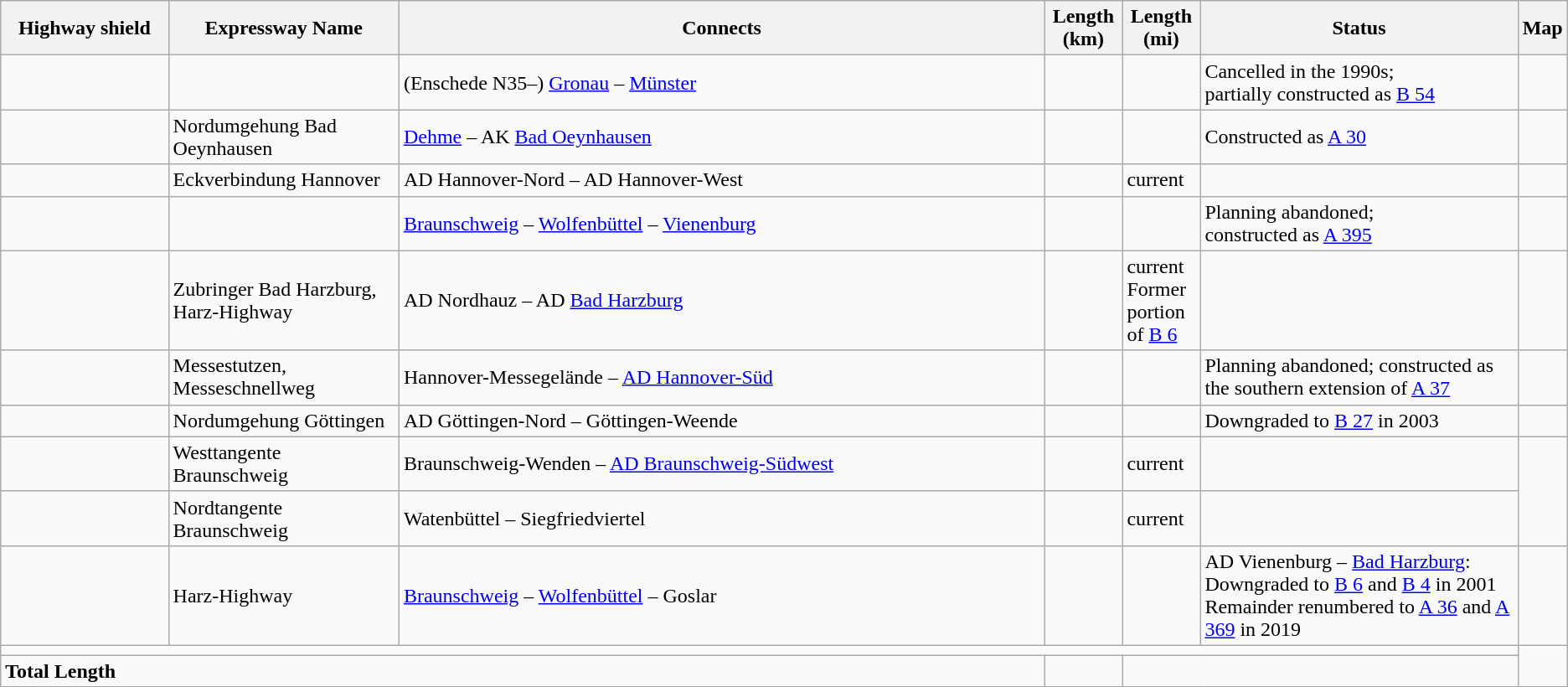<table class="wikitable">
<tr>
<th style="width:11%;">Highway shield</th>
<th style="width:15%;">Expressway Name</th>
<th style="width:43%;">Connects</th>
<th style="width:5%;">Length<br>(km)</th>
<th style="width:5%;">Length<br>(mi)</th>
<th style="width:25%;">Status</th>
<th style="width:100px;">Map</th>
</tr>
<tr>
<td></td>
<td></td>
<td>(Enschede N35–) <a href='#'>Gronau</a> – <a href='#'>Münster</a></td>
<td></td>
<td></td>
<td>Cancelled in the 1990s;<br>partially constructed as <a href='#'>B 54</a></td>
<td></td>
</tr>
<tr>
<td></td>
<td>Nordumgehung Bad Oeynhausen</td>
<td><a href='#'>Dehme</a> – AK <a href='#'>Bad Oeynhausen</a></td>
<td></td>
<td></td>
<td>Constructed as <a href='#'>A 30</a></td>
<td></td>
</tr>
<tr>
<td></td>
<td>Eckverbindung Hannover</td>
<td>AD Hannover-Nord – AD Hannover-West</td>
<td></td>
<td>current</td>
<td></td>
</tr>
<tr>
<td></td>
<td></td>
<td><a href='#'>Braunschweig</a> – <a href='#'>Wolfenbüttel</a> – <a href='#'>Vienenburg</a></td>
<td></td>
<td></td>
<td>Planning abandoned;<br>constructed as <a href='#'>A 395</a></td>
<td></td>
</tr>
<tr>
<td></td>
<td>Zubringer Bad Harzburg, Harz-Highway</td>
<td>AD Nordhauz – AD <a href='#'>Bad Harzburg</a></td>
<td></td>
<td>current <br>Former portion of <a href='#'>B 6</a></td>
<td></td>
</tr>
<tr>
<td></td>
<td>Messestutzen, Messeschnellweg</td>
<td>Hannover-Messegelände – <a href='#'>AD Hannover-Süd</a></td>
<td></td>
<td></td>
<td>Planning abandoned; constructed as the southern extension of <a href='#'>A 37</a></td>
<td></td>
</tr>
<tr>
<td></td>
<td>Nordumgehung Göttingen</td>
<td>AD Göttingen-Nord – Göttingen-Weende</td>
<td></td>
<td></td>
<td>Downgraded to <a href='#'>B 27</a> in 2003</td>
<td></td>
</tr>
<tr>
<td></td>
<td>Westtangente Braunschweig</td>
<td>Braunschweig-Wenden – <a href='#'>AD Braunschweig-Südwest</a></td>
<td></td>
<td>current</td>
<td></td>
</tr>
<tr>
<td></td>
<td>Nordtangente Braunschweig</td>
<td>Watenbüttel – Siegfriedviertel</td>
<td></td>
<td>current</td>
<td></td>
</tr>
<tr>
<td></td>
<td>Harz-Highway</td>
<td><a href='#'>Braunschweig</a> – <a href='#'>Wolfenbüttel</a> – Goslar</td>
<td></td>
<td></td>
<td>AD Vienenburg – <a href='#'>Bad Harzburg</a>: Downgraded to <a href='#'>B 6</a> and <a href='#'>B 4</a> in 2001<br>Remainder renumbered to <a href='#'>A 36</a> and <a href='#'>A 369</a> in 2019</td>
<td></td>
</tr>
<tr>
<td colspan="6"></td>
</tr>
<tr style="font-weight:bold;">
<td colspan="3">Total Length</td>
<td></td>
<td colspan="2"></td>
</tr>
</table>
